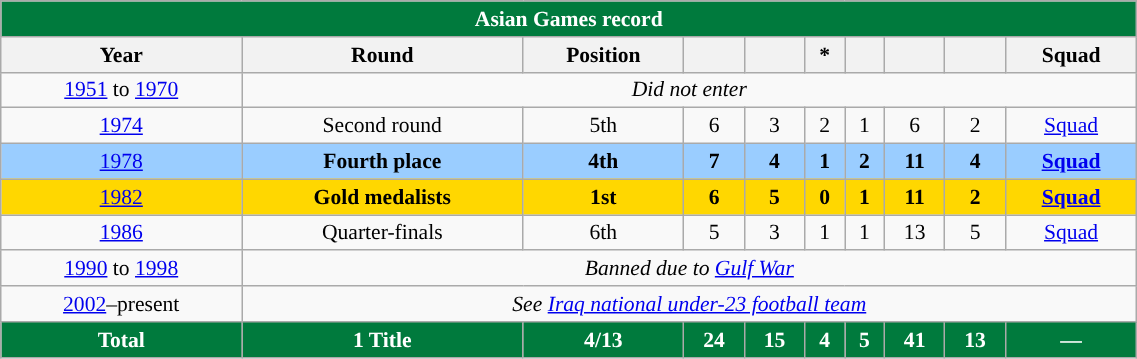<table class="wikitable collapsed" style="font-size:90%; text-align:center;" width="60%">
<tr>
<th colspan=10 style="background: #007A3D; color: #FFFFFF;">Asian Games record</th>
</tr>
<tr>
<th>Year</th>
<th>Round</th>
<th>Position</th>
<th></th>
<th></th>
<th>*</th>
<th></th>
<th></th>
<th></th>
<th>Squad</th>
</tr>
<tr>
<td> <a href='#'>1951</a> to  <a href='#'>1970</a></td>
<td rowspan=1 colspan=10><em>Did not enter</em></td>
</tr>
<tr>
<td> <a href='#'>1974</a></td>
<td>Second round</td>
<td>5th</td>
<td>6</td>
<td>3</td>
<td>2</td>
<td>1</td>
<td>6</td>
<td>2</td>
<td><a href='#'>Squad</a></td>
</tr>
<tr style="background:#9acdff;">
<td> <a href='#'>1978</a></td>
<td><strong>Fourth place</strong></td>
<td><strong>4th</strong></td>
<td><strong>7</strong></td>
<td><strong>4</strong></td>
<td><strong>1</strong></td>
<td><strong>2</strong></td>
<td><strong>11</strong></td>
<td><strong>4</strong></td>
<td><strong><a href='#'>Squad</a></strong></td>
</tr>
<tr bgcolor=gold>
<td> <a href='#'>1982</a></td>
<td><strong>Gold medalists</strong></td>
<td><strong>1st</strong></td>
<td><strong>6</strong></td>
<td><strong>5</strong></td>
<td><strong>0</strong></td>
<td><strong>1</strong></td>
<td><strong>11</strong></td>
<td><strong>2</strong></td>
<td><strong><a href='#'>Squad</a></strong></td>
</tr>
<tr>
<td> <a href='#'>1986</a></td>
<td>Quarter-finals</td>
<td>6th</td>
<td>5</td>
<td>3</td>
<td>1</td>
<td>1</td>
<td>13</td>
<td>5</td>
<td><a href='#'>Squad</a></td>
</tr>
<tr>
<td> <a href='#'>1990</a> to  <a href='#'>1998</a></td>
<td rowspan=1 colspan=9><em>Banned due to <a href='#'>Gulf War</a></em></td>
</tr>
<tr>
<td> <a href='#'>2002</a>–present</td>
<td colspan="9"><em>See <a href='#'>Iraq national under-23 football team</a></em></td>
</tr>
<tr>
<th style="background: #007A3D; color: #FFFFFF;">Total</th>
<th style="background: #007A3D; color: #FFFFFF;">1 Title</th>
<th style="background: #007A3D; color: #FFFFFF;">4/13</th>
<th style="background: #007A3D; color: #FFFFFF;">24</th>
<th style="background: #007A3D; color: #FFFFFF;">15</th>
<th style="background: #007A3D; color: #FFFFFF;">4</th>
<th style="background: #007A3D; color: #FFFFFF;">5</th>
<th style="background: #007A3D; color: #FFFFFF;">41</th>
<th style="background: #007A3D; color: #FFFFFF;">13</th>
<th style="background: #007A3D; color: #FFFFFF;">—</th>
</tr>
</table>
